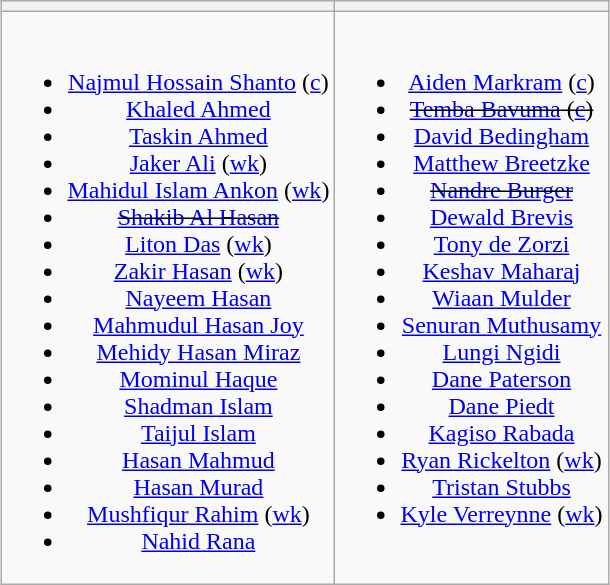<table class="wikitable" style="text-align:center; margin:auto">
<tr>
<th></th>
<th></th>
</tr>
<tr style="vertical-align:top">
<td><br><ul><li><a href='#'>Najmul Hossain Shanto</a> (<a href='#'>c</a>)</li><li><a href='#'>Khaled Ahmed</a></li><li><a href='#'>Taskin Ahmed</a></li><li><a href='#'>Jaker Ali</a> (<a href='#'>wk</a>)</li><li><a href='#'>Mahidul Islam Ankon</a> (<a href='#'>wk</a>)</li><li><s><a href='#'>Shakib Al Hasan</a></s></li><li><a href='#'>Liton Das</a> (<a href='#'>wk</a>)</li><li><a href='#'>Zakir Hasan</a> (<a href='#'>wk</a>)</li><li><a href='#'>Nayeem Hasan</a></li><li><a href='#'>Mahmudul Hasan Joy</a></li><li><a href='#'>Mehidy Hasan Miraz</a></li><li><a href='#'>Mominul Haque</a></li><li><a href='#'>Shadman Islam</a></li><li><a href='#'>Taijul Islam</a></li><li><a href='#'>Hasan Mahmud</a></li><li><a href='#'>Hasan Murad</a></li><li><a href='#'>Mushfiqur Rahim</a> (<a href='#'>wk</a>)</li><li><a href='#'>Nahid Rana</a></li></ul></td>
<td><br><ul><li><a href='#'>Aiden Markram</a> (<a href='#'>c</a>)</li><li><s><a href='#'>Temba Bavuma</a> (<a href='#'>c</a>)</s></li><li><a href='#'>David Bedingham</a></li><li><a href='#'>Matthew Breetzke</a></li><li><s><a href='#'>Nandre Burger</a></s></li><li><a href='#'>Dewald Brevis</a></li><li><a href='#'>Tony de Zorzi</a></li><li><a href='#'>Keshav Maharaj</a></li><li><a href='#'>Wiaan Mulder</a></li><li><a href='#'>Senuran Muthusamy</a></li><li><a href='#'>Lungi Ngidi</a></li><li><a href='#'>Dane Paterson</a></li><li><a href='#'>Dane Piedt</a></li><li><a href='#'>Kagiso Rabada</a></li><li><a href='#'>Ryan Rickelton</a> (<a href='#'>wk</a>)</li><li><a href='#'>Tristan Stubbs</a></li><li><a href='#'>Kyle Verreynne</a> (<a href='#'>wk</a>)</li></ul></td>
</tr>
</table>
